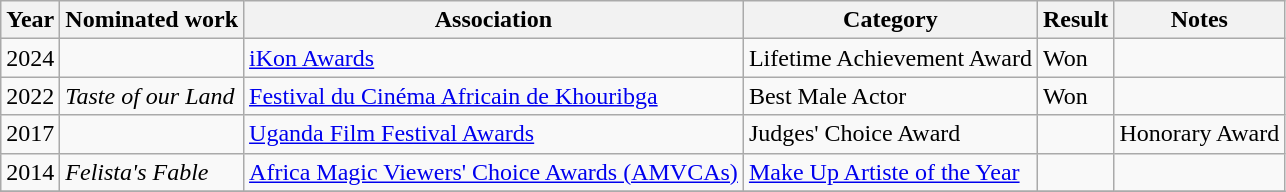<table class="wikitable">
<tr>
<th>Year</th>
<th>Nominated work</th>
<th>Association</th>
<th>Category</th>
<th>Result</th>
<th>Notes</th>
</tr>
<tr>
<td>2024</td>
<td></td>
<td><a href='#'>iKon Awards</a></td>
<td>Lifetime Achievement Award</td>
<td>Won</td>
<td></td>
</tr>
<tr>
<td>2022</td>
<td><em>Taste of our Land</em></td>
<td><a href='#'>Festival du Cinéma Africain de Khouribga</a></td>
<td>Best Male Actor</td>
<td>Won</td>
<td></td>
</tr>
<tr>
<td>2017</td>
<td></td>
<td><a href='#'>Uganda Film Festival Awards</a></td>
<td>Judges' Choice Award</td>
<td></td>
<td>Honorary Award</td>
</tr>
<tr>
<td>2014</td>
<td><em>Felista's Fable</em></td>
<td><a href='#'>Africa Magic Viewers' Choice Awards (AMVCAs)</a></td>
<td><a href='#'>Make Up Artiste of the Year</a></td>
<td></td>
<td></td>
</tr>
<tr>
</tr>
</table>
